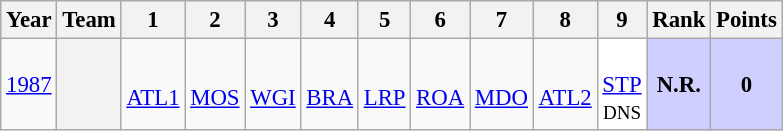<table class="wikitable" style="text-align:center; font-size:95%">
<tr>
<th>Year</th>
<th>Team</th>
<th>1</th>
<th>2</th>
<th>3</th>
<th>4</th>
<th>5</th>
<th>6</th>
<th>7</th>
<th>8</th>
<th>9</th>
<th>Rank</th>
<th>Points</th>
</tr>
<tr>
<td><a href='#'>1987</a></td>
<th></th>
<td> <br> <a href='#'>ATL1</a></td>
<td> <br> <a href='#'>MOS</a></td>
<td> <br> <a href='#'>WGI</a></td>
<td> <br> <a href='#'>BRA</a></td>
<td> <br> <a href='#'>LRP</a></td>
<td> <br> <a href='#'>ROA</a></td>
<td> <br> <a href='#'>MDO</a></td>
<td> <br> <a href='#'>ATL2</a></td>
<td style="background-color:#FFFFFF"> <br> <a href='#'>STP</a><br><small>DNS</small></td>
<th style="background-color:#CFCFFF">N.R.</th>
<th style="background-color:#CFCFFF">0</th>
</tr>
</table>
